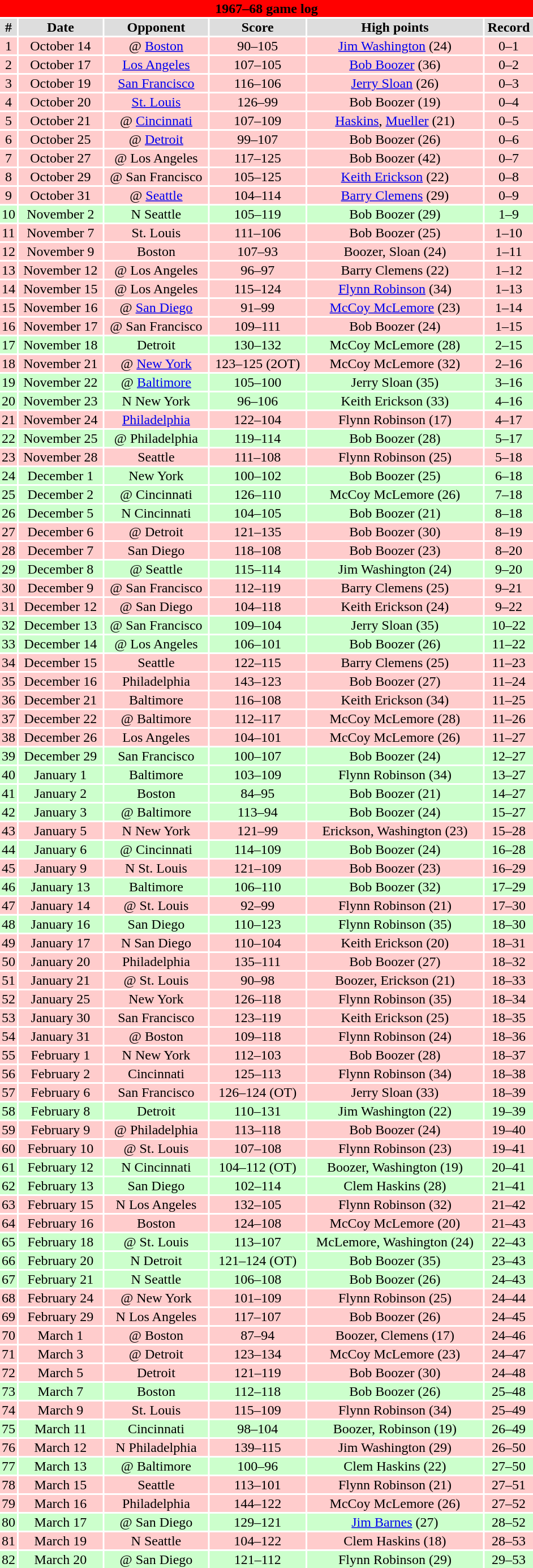<table class="toccolours collapsible" width=50% style="clear:both; margin:1.5em auto; text-align:center">
<tr>
<th colspan=11 style="background:#FF0000; color:#000000;">1967–68 game log</th>
</tr>
<tr align="center" bgcolor="#dddddd">
<td><strong>#</strong></td>
<td><strong>Date</strong></td>
<td><strong>Opponent</strong></td>
<td><strong>Score</strong></td>
<td><strong>High points</strong></td>
<td><strong>Record</strong></td>
</tr>
<tr align="center" bgcolor="#ffcccc">
<td>1</td>
<td>October 14</td>
<td>@ <a href='#'>Boston</a></td>
<td>90–105</td>
<td><a href='#'>Jim Washington</a> (24)</td>
<td>0–1</td>
</tr>
<tr align="center" bgcolor="#ffcccc">
<td>2</td>
<td>October 17</td>
<td><a href='#'>Los Angeles</a></td>
<td>107–105</td>
<td><a href='#'>Bob Boozer</a> (36)</td>
<td>0–2</td>
</tr>
<tr align="center" bgcolor="#ffcccc">
<td>3</td>
<td>October 19</td>
<td><a href='#'>San Francisco</a></td>
<td>116–106</td>
<td><a href='#'>Jerry Sloan</a> (26)</td>
<td>0–3</td>
</tr>
<tr align="center" bgcolor="#ffcccc">
<td>4</td>
<td>October 20</td>
<td><a href='#'>St. Louis</a></td>
<td>126–99</td>
<td>Bob Boozer (19)</td>
<td>0–4</td>
</tr>
<tr align="center" bgcolor="#ffcccc">
<td>5</td>
<td>October 21</td>
<td>@ <a href='#'>Cincinnati</a></td>
<td>107–109</td>
<td><a href='#'>Haskins</a>, <a href='#'>Mueller</a> (21)</td>
<td>0–5</td>
</tr>
<tr align="center" bgcolor="#ffcccc">
<td>6</td>
<td>October 25</td>
<td>@ <a href='#'>Detroit</a></td>
<td>99–107</td>
<td>Bob Boozer (26)</td>
<td>0–6</td>
</tr>
<tr align="center" bgcolor="#ffcccc">
<td>7</td>
<td>October 27</td>
<td>@ Los Angeles</td>
<td>117–125</td>
<td>Bob Boozer (42)</td>
<td>0–7</td>
</tr>
<tr align="center" bgcolor="#ffcccc">
<td>8</td>
<td>October 29</td>
<td>@ San Francisco</td>
<td>105–125</td>
<td><a href='#'>Keith Erickson</a> (22)</td>
<td>0–8</td>
</tr>
<tr align="center" bgcolor="#ffcccc">
<td>9</td>
<td>October 31</td>
<td>@ <a href='#'>Seattle</a></td>
<td>104–114</td>
<td><a href='#'>Barry Clemens</a> (29)</td>
<td>0–9</td>
</tr>
<tr align="center" bgcolor="#ccffcc">
<td>10</td>
<td>November 2</td>
<td>N Seattle</td>
<td>105–119</td>
<td>Bob Boozer (29)</td>
<td>1–9</td>
</tr>
<tr align="center" bgcolor="#ffcccc">
<td>11</td>
<td>November 7</td>
<td>St. Louis</td>
<td>111–106</td>
<td>Bob Boozer (25)</td>
<td>1–10</td>
</tr>
<tr align="center" bgcolor="#ffcccc">
<td>12</td>
<td>November 9</td>
<td>Boston</td>
<td>107–93</td>
<td>Boozer, Sloan (24)</td>
<td>1–11</td>
</tr>
<tr align="center" bgcolor="#ffcccc">
<td>13</td>
<td>November 12</td>
<td>@ Los Angeles</td>
<td>96–97</td>
<td>Barry Clemens (22)</td>
<td>1–12</td>
</tr>
<tr align="center" bgcolor="#ffcccc">
<td>14</td>
<td>November 15</td>
<td>@ Los Angeles</td>
<td>115–124</td>
<td><a href='#'>Flynn Robinson</a> (34)</td>
<td>1–13</td>
</tr>
<tr align="center" bgcolor="#ffcccc">
<td>15</td>
<td>November 16</td>
<td>@ <a href='#'>San Diego</a></td>
<td>91–99</td>
<td><a href='#'>McCoy McLemore</a> (23)</td>
<td>1–14</td>
</tr>
<tr align="center" bgcolor="#ffcccc">
<td>16</td>
<td>November 17</td>
<td>@ San Francisco</td>
<td>109–111</td>
<td>Bob Boozer (24)</td>
<td>1–15</td>
</tr>
<tr align="center" bgcolor="#ccffcc">
<td>17</td>
<td>November 18</td>
<td>Detroit</td>
<td>130–132</td>
<td>McCoy McLemore (28)</td>
<td>2–15</td>
</tr>
<tr align="center" bgcolor="#ffcccc">
<td>18</td>
<td>November 21</td>
<td>@ <a href='#'>New York</a></td>
<td>123–125 (2OT)</td>
<td>McCoy McLemore (32)</td>
<td>2–16</td>
</tr>
<tr align="center" bgcolor="#ccffcc">
<td>19</td>
<td>November 22</td>
<td>@ <a href='#'>Baltimore</a></td>
<td>105–100</td>
<td>Jerry Sloan (35)</td>
<td>3–16</td>
</tr>
<tr align="center" bgcolor="#ccffcc">
<td>20</td>
<td>November 23</td>
<td>N New York</td>
<td>96–106</td>
<td>Keith Erickson (33)</td>
<td>4–16</td>
</tr>
<tr align="center" bgcolor="#ffcccc">
<td>21</td>
<td>November 24</td>
<td><a href='#'>Philadelphia</a></td>
<td>122–104</td>
<td>Flynn Robinson (17)</td>
<td>4–17</td>
</tr>
<tr align="center" bgcolor="#ccffcc">
<td>22</td>
<td>November 25</td>
<td>@ Philadelphia</td>
<td>119–114</td>
<td>Bob Boozer (28)</td>
<td>5–17</td>
</tr>
<tr align="center" bgcolor="#ffcccc">
<td>23</td>
<td>November 28</td>
<td>Seattle</td>
<td>111–108</td>
<td>Flynn Robinson (25)</td>
<td>5–18</td>
</tr>
<tr align="center" bgcolor="#ccffcc">
<td>24</td>
<td>December 1</td>
<td>New York</td>
<td>100–102</td>
<td>Bob Boozer (25)</td>
<td>6–18</td>
</tr>
<tr align="center" bgcolor="#ccffcc">
<td>25</td>
<td>December 2</td>
<td>@ Cincinnati</td>
<td>126–110</td>
<td>McCoy McLemore (26)</td>
<td>7–18</td>
</tr>
<tr align="center" bgcolor="#ccffcc">
<td>26</td>
<td>December 5</td>
<td>N Cincinnati</td>
<td>104–105</td>
<td>Bob Boozer (21)</td>
<td>8–18</td>
</tr>
<tr align="center" bgcolor="#ffcccc">
<td>27</td>
<td>December 6</td>
<td>@ Detroit</td>
<td>121–135</td>
<td>Bob Boozer (30)</td>
<td>8–19</td>
</tr>
<tr align="center" bgcolor="#ffcccc">
<td>28</td>
<td>December 7</td>
<td>San Diego</td>
<td>118–108</td>
<td>Bob Boozer (23)</td>
<td>8–20</td>
</tr>
<tr align="center" bgcolor="#ccffcc">
<td>29</td>
<td>December 8</td>
<td>@ Seattle</td>
<td>115–114</td>
<td>Jim Washington (24)</td>
<td>9–20</td>
</tr>
<tr align="center" bgcolor="#ffcccc">
<td>30</td>
<td>December 9</td>
<td>@ San Francisco</td>
<td>112–119</td>
<td>Barry Clemens (25)</td>
<td>9–21</td>
</tr>
<tr align="center" bgcolor="#ffcccc">
<td>31</td>
<td>December 12</td>
<td>@ San Diego</td>
<td>104–118</td>
<td>Keith Erickson (24)</td>
<td>9–22</td>
</tr>
<tr align="center" bgcolor="#ccffcc">
<td>32</td>
<td>December 13</td>
<td>@ San Francisco</td>
<td>109–104</td>
<td>Jerry Sloan (35)</td>
<td>10–22</td>
</tr>
<tr align="center" bgcolor="#ccffcc">
<td>33</td>
<td>December 14</td>
<td>@ Los Angeles</td>
<td>106–101</td>
<td>Bob Boozer (26)</td>
<td>11–22</td>
</tr>
<tr align="center" bgcolor="#ffcccc">
<td>34</td>
<td>December 15</td>
<td>Seattle</td>
<td>122–115</td>
<td>Barry Clemens (25)</td>
<td>11–23</td>
</tr>
<tr align="center" bgcolor="#ffcccc">
<td>35</td>
<td>December 16</td>
<td>Philadelphia</td>
<td>143–123</td>
<td>Bob Boozer (27)</td>
<td>11–24</td>
</tr>
<tr align="center" bgcolor="#ffcccc">
<td>36</td>
<td>December 21</td>
<td>Baltimore</td>
<td>116–108</td>
<td>Keith Erickson (34)</td>
<td>11–25</td>
</tr>
<tr align="center" bgcolor="#ffcccc">
<td>37</td>
<td>December 22</td>
<td>@ Baltimore</td>
<td>112–117</td>
<td>McCoy McLemore (28)</td>
<td>11–26</td>
</tr>
<tr align="center" bgcolor="#ffcccc">
<td>38</td>
<td>December 26</td>
<td>Los Angeles</td>
<td>104–101</td>
<td>McCoy McLemore (26)</td>
<td>11–27</td>
</tr>
<tr align="center" bgcolor="#ccffcc">
<td>39</td>
<td>December 29</td>
<td>San Francisco</td>
<td>100–107</td>
<td>Bob Boozer (24)</td>
<td>12–27</td>
</tr>
<tr align="center" bgcolor="#ccffcc">
<td>40</td>
<td>January 1</td>
<td>Baltimore</td>
<td>103–109</td>
<td>Flynn Robinson (34)</td>
<td>13–27</td>
</tr>
<tr align="center" bgcolor="#ccffcc">
<td>41</td>
<td>January 2</td>
<td>Boston</td>
<td>84–95</td>
<td>Bob Boozer (21)</td>
<td>14–27</td>
</tr>
<tr align="center" bgcolor="#ccffcc">
<td>42</td>
<td>January 3</td>
<td>@ Baltimore</td>
<td>113–94</td>
<td>Bob Boozer (24)</td>
<td>15–27</td>
</tr>
<tr align="center" bgcolor="#ffcccc">
<td>43</td>
<td>January 5</td>
<td>N New York</td>
<td>121–99</td>
<td>Erickson, Washington (23)</td>
<td>15–28</td>
</tr>
<tr align="center" bgcolor="#ccffcc">
<td>44</td>
<td>January 6</td>
<td>@ Cincinnati</td>
<td>114–109</td>
<td>Bob Boozer (24)</td>
<td>16–28</td>
</tr>
<tr align="center" bgcolor="#ffcccc">
<td>45</td>
<td>January 9</td>
<td>N St. Louis</td>
<td>121–109</td>
<td>Bob Boozer (23)</td>
<td>16–29</td>
</tr>
<tr align="center" bgcolor="#ccffcc">
<td>46</td>
<td>January 13</td>
<td>Baltimore</td>
<td>106–110</td>
<td>Bob Boozer (32)</td>
<td>17–29</td>
</tr>
<tr align="center" bgcolor="#ffcccc">
<td>47</td>
<td>January 14</td>
<td>@ St. Louis</td>
<td>92–99</td>
<td>Flynn Robinson (21)</td>
<td>17–30</td>
</tr>
<tr align="center" bgcolor="#ccffcc">
<td>48</td>
<td>January 16</td>
<td>San Diego</td>
<td>110–123</td>
<td>Flynn Robinson (35)</td>
<td>18–30</td>
</tr>
<tr align="center" bgcolor="#ffcccc">
<td>49</td>
<td>January 17</td>
<td>N San Diego</td>
<td>110–104</td>
<td>Keith Erickson (20)</td>
<td>18–31</td>
</tr>
<tr align="center" bgcolor="#ffcccc">
<td>50</td>
<td>January 20</td>
<td>Philadelphia</td>
<td>135–111</td>
<td>Bob Boozer (27)</td>
<td>18–32</td>
</tr>
<tr align="center" bgcolor="#ffcccc">
<td>51</td>
<td>January 21</td>
<td>@ St. Louis</td>
<td>90–98</td>
<td>Boozer, Erickson (21)</td>
<td>18–33</td>
</tr>
<tr align="center" bgcolor="#ffcccc">
<td>52</td>
<td>January 25</td>
<td>New York</td>
<td>126–118</td>
<td>Flynn Robinson (35)</td>
<td>18–34</td>
</tr>
<tr align="center" bgcolor="#ffcccc">
<td>53</td>
<td>January 30</td>
<td>San Francisco</td>
<td>123–119</td>
<td>Keith Erickson (25)</td>
<td>18–35</td>
</tr>
<tr align="center" bgcolor="#ffcccc">
<td>54</td>
<td>January 31</td>
<td>@ Boston</td>
<td>109–118</td>
<td>Flynn Robinson (24)</td>
<td>18–36</td>
</tr>
<tr align="center" bgcolor="#ffcccc">
<td>55</td>
<td>February 1</td>
<td>N New York</td>
<td>112–103</td>
<td>Bob Boozer (28)</td>
<td>18–37</td>
</tr>
<tr align="center" bgcolor="#ffcccc">
<td>56</td>
<td>February 2</td>
<td>Cincinnati</td>
<td>125–113</td>
<td>Flynn Robinson (34)</td>
<td>18–38</td>
</tr>
<tr align="center" bgcolor="#ffcccc">
<td>57</td>
<td>February 6</td>
<td>San Francisco</td>
<td>126–124 (OT)</td>
<td>Jerry Sloan (33)</td>
<td>18–39</td>
</tr>
<tr align="center" bgcolor="#ccffcc">
<td>58</td>
<td>February 8</td>
<td>Detroit</td>
<td>110–131</td>
<td>Jim Washington (22)</td>
<td>19–39</td>
</tr>
<tr align="center" bgcolor="#ffcccc">
<td>59</td>
<td>February 9</td>
<td>@ Philadelphia</td>
<td>113–118</td>
<td>Bob Boozer (24)</td>
<td>19–40</td>
</tr>
<tr align="center" bgcolor="#ffcccc">
<td>60</td>
<td>February 10</td>
<td>@ St. Louis</td>
<td>107–108</td>
<td>Flynn Robinson (23)</td>
<td>19–41</td>
</tr>
<tr align="center" bgcolor="#ccffcc">
<td>61</td>
<td>February 12</td>
<td>N Cincinnati</td>
<td>104–112 (OT)</td>
<td>Boozer, Washington (19)</td>
<td>20–41</td>
</tr>
<tr align="center" bgcolor="#ccffcc">
<td>62</td>
<td>February 13</td>
<td>San Diego</td>
<td>102–114</td>
<td>Clem Haskins (28)</td>
<td>21–41</td>
</tr>
<tr align="center" bgcolor="#ffcccc">
<td>63</td>
<td>February 15</td>
<td>N Los Angeles</td>
<td>132–105</td>
<td>Flynn Robinson (32)</td>
<td>21–42</td>
</tr>
<tr align="center" bgcolor="#ffcccc">
<td>64</td>
<td>February 16</td>
<td>Boston</td>
<td>124–108</td>
<td>McCoy McLemore (20)</td>
<td>21–43</td>
</tr>
<tr align="center" bgcolor="#ccffcc">
<td>65</td>
<td>February 18</td>
<td>@ St. Louis</td>
<td>113–107</td>
<td>McLemore, Washington (24)</td>
<td>22–43</td>
</tr>
<tr align="center" bgcolor="#ccffcc">
<td>66</td>
<td>February 20</td>
<td>N Detroit</td>
<td>121–124 (OT)</td>
<td>Bob Boozer (35)</td>
<td>23–43</td>
</tr>
<tr align="center" bgcolor="#ccffcc">
<td>67</td>
<td>February 21</td>
<td>N Seattle</td>
<td>106–108</td>
<td>Bob Boozer (26)</td>
<td>24–43</td>
</tr>
<tr align="center" bgcolor="#ffcccc">
<td>68</td>
<td>February 24</td>
<td>@ New York</td>
<td>101–109</td>
<td>Flynn Robinson (25)</td>
<td>24–44</td>
</tr>
<tr align="center" bgcolor="#ffcccc">
<td>69</td>
<td>February 29</td>
<td>N Los Angeles</td>
<td>117–107</td>
<td>Bob Boozer (26)</td>
<td>24–45</td>
</tr>
<tr align="center" bgcolor="#ffcccc">
<td>70</td>
<td>March 1</td>
<td>@ Boston</td>
<td>87–94</td>
<td>Boozer, Clemens (17)</td>
<td>24–46</td>
</tr>
<tr align="center" bgcolor="#ffcccc">
<td>71</td>
<td>March 3</td>
<td>@ Detroit</td>
<td>123–134</td>
<td>McCoy McLemore (23)</td>
<td>24–47</td>
</tr>
<tr align="center" bgcolor="#ffcccc">
<td>72</td>
<td>March 5</td>
<td>Detroit</td>
<td>121–119</td>
<td>Bob Boozer (30)</td>
<td>24–48</td>
</tr>
<tr align="center" bgcolor="#ccffcc">
<td>73</td>
<td>March 7</td>
<td>Boston</td>
<td>112–118</td>
<td>Bob Boozer (26)</td>
<td>25–48</td>
</tr>
<tr align="center" bgcolor="#ffcccc">
<td>74</td>
<td>March 9</td>
<td>St. Louis</td>
<td>115–109</td>
<td>Flynn Robinson (34)</td>
<td>25–49</td>
</tr>
<tr align="center" bgcolor="#ccffcc">
<td>75</td>
<td>March 11</td>
<td>Cincinnati</td>
<td>98–104</td>
<td>Boozer, Robinson (19)</td>
<td>26–49</td>
</tr>
<tr align="center" bgcolor="#ffcccc">
<td>76</td>
<td>March 12</td>
<td>N Philadelphia</td>
<td>139–115</td>
<td>Jim Washington (29)</td>
<td>26–50</td>
</tr>
<tr align="center" bgcolor="#ccffcc">
<td>77</td>
<td>March 13</td>
<td>@ Baltimore</td>
<td>100–96</td>
<td>Clem Haskins (22)</td>
<td>27–50</td>
</tr>
<tr align="center" bgcolor="#ffcccc">
<td>78</td>
<td>March 15</td>
<td>Seattle</td>
<td>113–101</td>
<td>Flynn Robinson (21)</td>
<td>27–51</td>
</tr>
<tr align="center" bgcolor="#ffcccc">
<td>79</td>
<td>March 16</td>
<td>Philadelphia</td>
<td>144–122</td>
<td>McCoy McLemore (26)</td>
<td>27–52</td>
</tr>
<tr align="center" bgcolor="#ccffcc">
<td>80</td>
<td>March 17</td>
<td>@ San Diego</td>
<td>129–121</td>
<td><a href='#'>Jim Barnes</a> (27)</td>
<td>28–52</td>
</tr>
<tr align="center" bgcolor="#ffcccc">
<td>81</td>
<td>March 19</td>
<td>N Seattle</td>
<td>104–122</td>
<td>Clem Haskins (18)</td>
<td>28–53</td>
</tr>
<tr align="center" bgcolor="#ccffcc">
<td>82</td>
<td>March 20</td>
<td>@ San Diego</td>
<td>121–112</td>
<td>Flynn Robinson (29)</td>
<td>29–53</td>
</tr>
</table>
